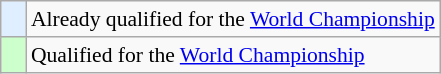<table class="wikitable" style="text-align:left; font-size:90%;">
<tr>
<td width="10px" bgcolor="#dfefff"></td>
<td>Already qualified for the <a href='#'>World Championship</a></td>
</tr>
<tr>
<td width="10px" bgcolor="#ccffcc"></td>
<td>Qualified for the <a href='#'>World Championship</a></td>
</tr>
</table>
